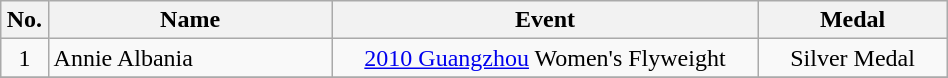<table class="wikitable" width=50%>
<tr>
<th width=05%>No.</th>
<th width=30%>Name</th>
<th width=45%>Event</th>
<th width=20%>Medal</th>
</tr>
<tr align=center>
<td>1</td>
<td align=left>Annie Albania</td>
<td><a href='#'>2010 Guangzhou</a> Women's Flyweight</td>
<td> Silver Medal</td>
</tr>
<tr align=center>
</tr>
</table>
